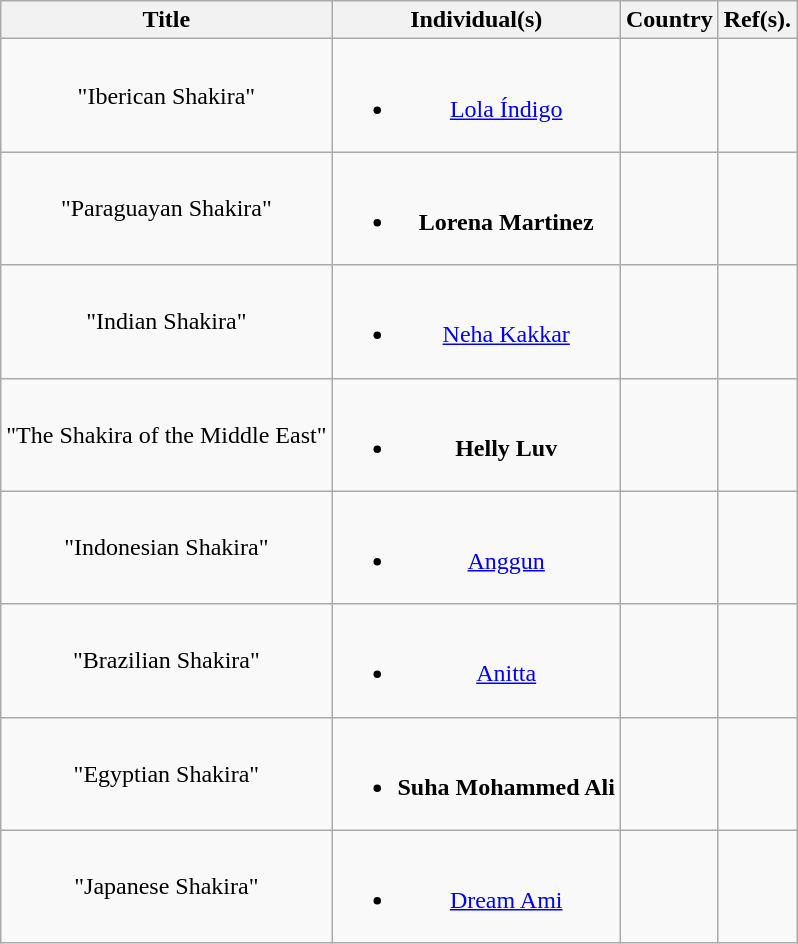<table class="wikitable sortable plainrowheaders" style="text-align:center;">
<tr>
<th scope="col">Title</th>
<th scope="col">Individual(s)</th>
<th scope="col">Country</th>
<th scope="col">Ref(s).</th>
</tr>
<tr>
<td>"Iberican Shakira"</td>
<td><br><ul><li><a href='#'>Lola Índigo</a></li></ul></td>
<td></td>
<td></td>
</tr>
<tr>
<td>"Paraguayan Shakira"</td>
<td><br><ul><li><strong>Lorena Martinez</strong></li></ul></td>
<td></td>
<td></td>
</tr>
<tr>
<td>"Indian Shakira"</td>
<td><br><ul><li><a href='#'>Neha Kakkar</a></li></ul></td>
<td></td>
<td></td>
</tr>
<tr>
<td>"The Shakira of the Middle East"</td>
<td><br><ul><li><strong>Helly Luv</strong></li></ul></td>
<td></td>
<td></td>
</tr>
<tr>
<td>"Indonesian Shakira"</td>
<td><br><ul><li><a href='#'>Anggun</a></li></ul></td>
<td></td>
<td></td>
</tr>
<tr>
<td>"Brazilian Shakira"</td>
<td><br><ul><li><a href='#'>Anitta</a></li></ul></td>
<td></td>
<td></td>
</tr>
<tr>
<td>"Egyptian Shakira"</td>
<td><br><ul><li><strong>Suha Mohammed Ali</strong></li></ul></td>
<td></td>
<td></td>
</tr>
<tr>
<td>"Japanese Shakira"</td>
<td><br><ul><li><a href='#'>Dream Ami</a></li></ul></td>
<td></td>
<td></td>
</tr>
</table>
